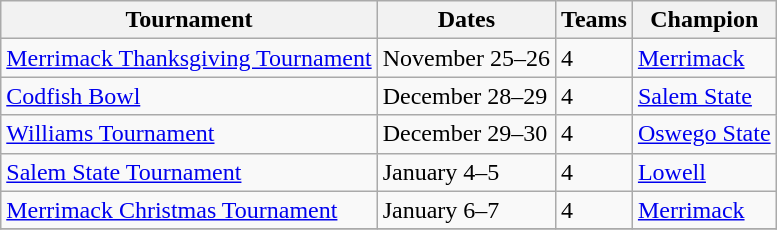<table class="wikitable">
<tr>
<th>Tournament</th>
<th>Dates</th>
<th>Teams</th>
<th>Champion</th>
</tr>
<tr>
<td><a href='#'>Merrimack Thanksgiving Tournament</a></td>
<td>November 25–26</td>
<td>4</td>
<td><a href='#'>Merrimack</a></td>
</tr>
<tr>
<td><a href='#'>Codfish Bowl</a></td>
<td>December 28–29</td>
<td>4</td>
<td><a href='#'>Salem State</a></td>
</tr>
<tr>
<td><a href='#'>Williams Tournament</a></td>
<td>December 29–30</td>
<td>4</td>
<td><a href='#'>Oswego State</a></td>
</tr>
<tr>
<td><a href='#'>Salem State Tournament</a></td>
<td>January 4–5</td>
<td>4</td>
<td><a href='#'>Lowell</a></td>
</tr>
<tr>
<td><a href='#'>Merrimack Christmas Tournament</a></td>
<td>January 6–7</td>
<td>4</td>
<td><a href='#'>Merrimack</a></td>
</tr>
<tr>
</tr>
</table>
